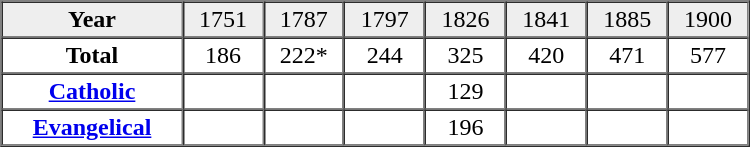<table border="1" cellpadding="2" cellspacing="0" width="500">
<tr bgcolor="#eeeeee" align="center">
<td><strong>Year</strong></td>
<td>1751</td>
<td>1787</td>
<td>1797</td>
<td>1826</td>
<td>1841</td>
<td>1885</td>
<td>1900</td>
</tr>
<tr align="center">
<td><strong>Total</strong></td>
<td>186</td>
<td>222*</td>
<td>244</td>
<td>325</td>
<td>420</td>
<td>471</td>
<td>577</td>
</tr>
<tr align="center">
<td><strong><a href='#'>Catholic</a></strong></td>
<td> </td>
<td> </td>
<td> </td>
<td>129</td>
<td> </td>
<td> </td>
<td> </td>
</tr>
<tr align="center">
<td><strong><a href='#'>Evangelical</a></strong></td>
<td> </td>
<td> </td>
<td> </td>
<td>196</td>
<td> </td>
<td> </td>
<td> </td>
</tr>
</table>
